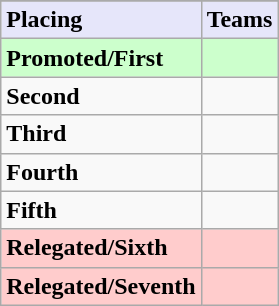<table class=wikitable>
<tr>
</tr>
<tr style="background: #E6E6FA;">
<td><strong>Placing</strong></td>
<td colspan="2" style="text-align:center"><strong>Teams</strong></td>
</tr>
<tr style="background: #ccffcc;">
<td><strong>Promoted/First</strong></td>
<td><strong></strong></td>
</tr>
<tr>
<td><strong>Second</strong></td>
<td></td>
</tr>
<tr>
<td><strong>Third</strong></td>
<td></td>
</tr>
<tr>
<td><strong>Fourth</strong></td>
<td></td>
</tr>
<tr>
<td><strong>Fifth</strong></td>
<td></td>
</tr>
<tr style="background: #ffcccc;">
<td><strong>Relegated/Sixth</strong></td>
<td><em></em></td>
</tr>
<tr style="background: #ffcccc;">
<td><strong>Relegated/Seventh</strong></td>
<td><em></em></td>
</tr>
</table>
